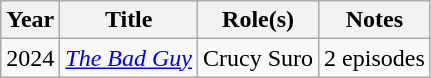<table class="wikitable plainrowheaders sortable">
<tr>
<th scope="col">Year</th>
<th scope="col">Title</th>
<th scope="col">Role(s)</th>
<th scope="col" class="unsortable">Notes</th>
</tr>
<tr>
<td>2024</td>
<td><em><a href='#'>The Bad Guy</a></em></td>
<td>Crucy Suro</td>
<td>2 episodes</td>
</tr>
</table>
